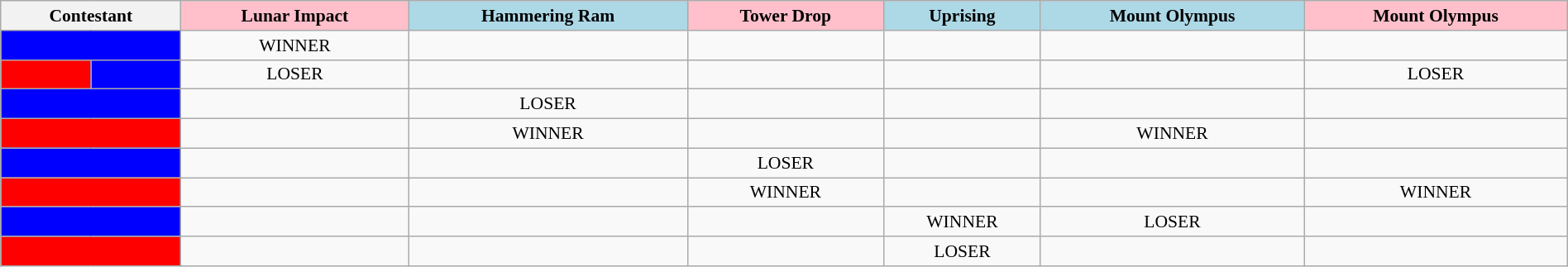<table class="wikitable" style="text-align:center; font-size:90%; width:100%">
<tr>
<th colspan="2">Contestant</th>
<th style="background:pink;">Lunar Impact</th>
<th style="background:lightblue;">Hammering Ram</th>
<th style="background:pink;">Tower Drop</th>
<th style="background:lightblue;">Uprising</th>
<th style="background:lightblue;">Mount Olympus</th>
<th style="background:pink;">Mount Olympus</th>
</tr>
<tr>
<td style="background:blue;" colspan="2"></td>
<td>WINNER</td>
<td></td>
<td></td>
<td></td>
<td></td>
<td></td>
</tr>
<tr>
<td style="background:red;"></td>
<td style="background:blue;"></td>
<td>LOSER</td>
<td></td>
<td></td>
<td></td>
<td></td>
<td>LOSER</td>
</tr>
<tr>
<td style="background:blue;" colspan="2"></td>
<td></td>
<td>LOSER</td>
<td></td>
<td></td>
<td></td>
<td></td>
</tr>
<tr>
<td style="background:red;" colspan="2"></td>
<td></td>
<td>WINNER</td>
<td></td>
<td></td>
<td>WINNER</td>
<td></td>
</tr>
<tr>
<td style="background:blue;" colspan="2"></td>
<td></td>
<td></td>
<td>LOSER</td>
<td></td>
<td></td>
<td></td>
</tr>
<tr>
<td style="background:red;" colspan="2"></td>
<td></td>
<td></td>
<td>WINNER</td>
<td></td>
<td></td>
<td>WINNER</td>
</tr>
<tr>
<td style="background:blue;" colspan="2"></td>
<td></td>
<td></td>
<td></td>
<td>WINNER</td>
<td>LOSER</td>
<td></td>
</tr>
<tr>
<td style="background:red;" colspan="2"></td>
<td></td>
<td></td>
<td></td>
<td>LOSER</td>
<td></td>
<td></td>
</tr>
</table>
